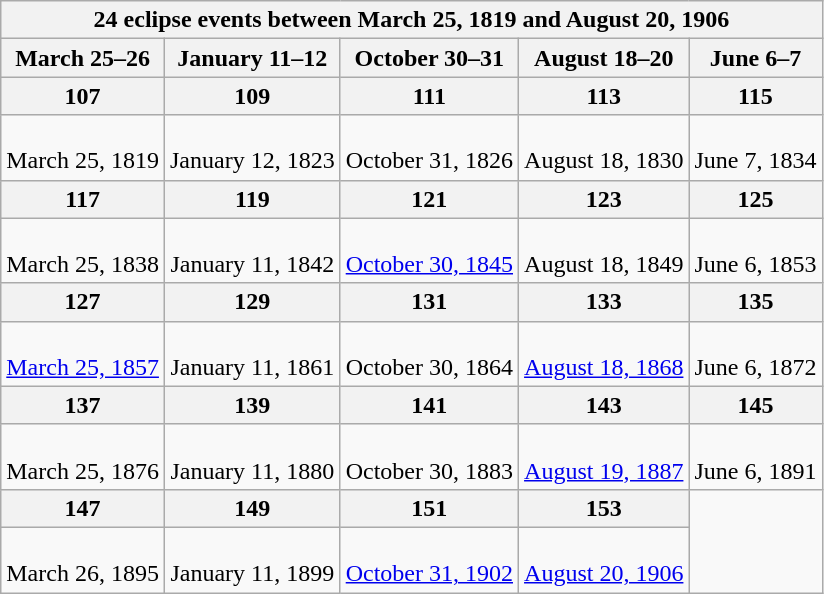<table class="wikitable mw-collapsible mw-collapsed">
<tr>
<th colspan=5>24 eclipse events between March 25, 1819 and August 20, 1906</th>
</tr>
<tr>
<th>March 25–26</th>
<th>January 11–12</th>
<th>October 30–31</th>
<th>August 18–20</th>
<th>June 6–7</th>
</tr>
<tr>
<th>107</th>
<th>109</th>
<th>111</th>
<th>113</th>
<th>115</th>
</tr>
<tr style="text-align:center;">
<td><br>March 25, 1819</td>
<td><br>January 12, 1823</td>
<td><br>October 31, 1826</td>
<td><br>August 18, 1830</td>
<td><br>June 7, 1834</td>
</tr>
<tr>
<th>117</th>
<th>119</th>
<th>121</th>
<th>123</th>
<th>125</th>
</tr>
<tr style="text-align:center;">
<td><br>March 25, 1838</td>
<td><br>January 11, 1842</td>
<td><br><a href='#'>October 30, 1845</a></td>
<td><br>August 18, 1849</td>
<td><br>June 6, 1853</td>
</tr>
<tr>
<th>127</th>
<th>129</th>
<th>131</th>
<th>133</th>
<th>135</th>
</tr>
<tr style="text-align:center;">
<td><br><a href='#'>March 25, 1857</a></td>
<td><br>January 11, 1861</td>
<td><br>October 30, 1864</td>
<td><br><a href='#'>August 18, 1868</a></td>
<td><br>June 6, 1872</td>
</tr>
<tr>
<th>137</th>
<th>139</th>
<th>141</th>
<th>143</th>
<th>145</th>
</tr>
<tr style="text-align:center;">
<td><br>March 25, 1876</td>
<td><br>January 11, 1880</td>
<td><br>October 30, 1883</td>
<td><br><a href='#'>August 19, 1887</a></td>
<td><br>June 6, 1891</td>
</tr>
<tr>
<th>147</th>
<th>149</th>
<th>151</th>
<th>153</th>
</tr>
<tr style="text-align:center;">
<td><br>March 26, 1895</td>
<td><br>January 11, 1899</td>
<td><br><a href='#'>October 31, 1902</a></td>
<td><br><a href='#'>August 20, 1906</a></td>
</tr>
</table>
